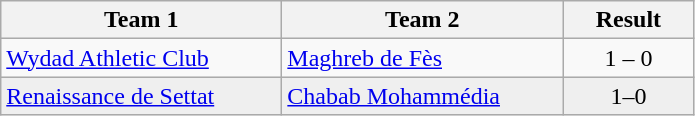<table class="wikitable">
<tr>
<th width="180">Team 1</th>
<th width="180">Team 2</th>
<th width="80">Result</th>
</tr>
<tr>
<td><a href='#'>Wydad Athletic Club</a></td>
<td><a href='#'>Maghreb de Fès</a></td>
<td align="center">1 – 0</td>
</tr>
<tr style="background:#EFEFEF">
<td><a href='#'>Renaissance de Settat</a></td>
<td><a href='#'>Chabab Mohammédia</a></td>
<td align="center">1–0</td>
</tr>
</table>
